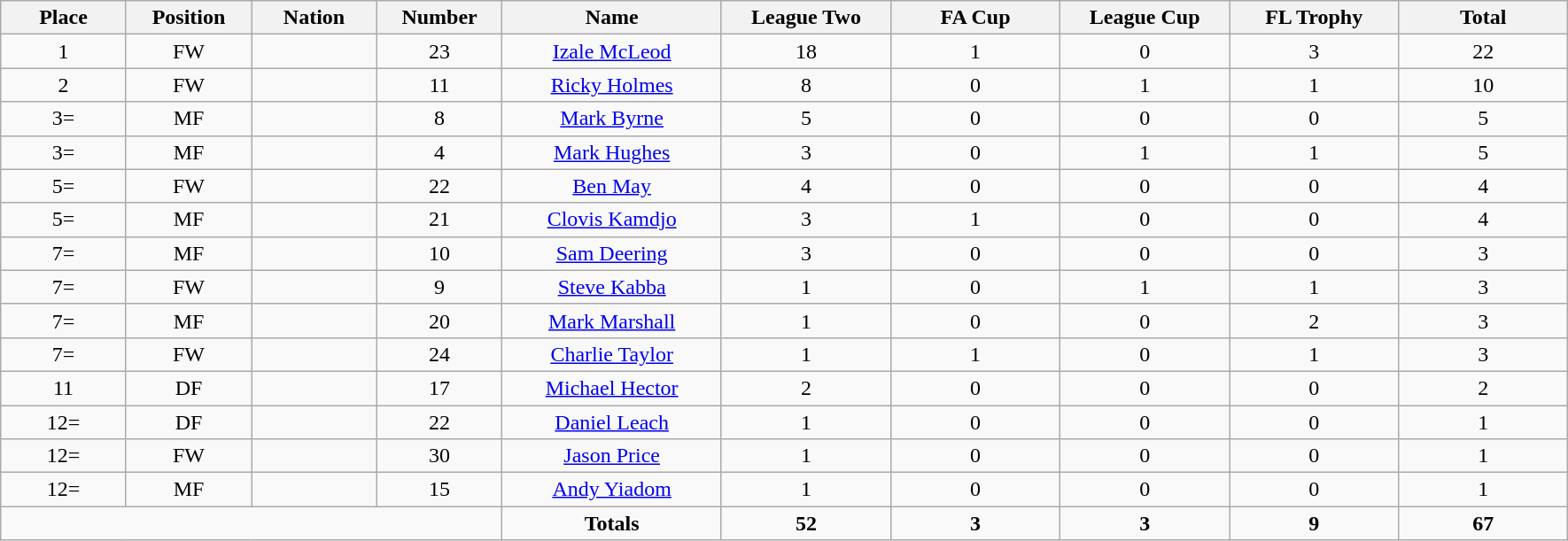<table class="wikitable" style="width=100%; text-align:center;">
<tr>
<th width=8%>Place</th>
<th width=8%>Position</th>
<th width=8%>Nation</th>
<th width=8%>Number</th>
<th width=14%>Name</th>
<th width=120>League Two</th>
<th width=120>FA Cup</th>
<th width=120>League Cup</th>
<th width=120>FL Trophy</th>
<th width=120><strong>Total</strong></th>
</tr>
<tr>
<td>1</td>
<td>FW</td>
<td></td>
<td>23</td>
<td><a href='#'>Izale McLeod</a></td>
<td>18</td>
<td>1</td>
<td>0</td>
<td>3</td>
<td>22</td>
</tr>
<tr>
<td>2</td>
<td>FW</td>
<td></td>
<td>11</td>
<td><a href='#'>Ricky Holmes</a></td>
<td>8</td>
<td>0</td>
<td>1</td>
<td>1</td>
<td>10</td>
</tr>
<tr>
<td>3=</td>
<td>MF</td>
<td></td>
<td>8</td>
<td><a href='#'>Mark Byrne</a></td>
<td>5</td>
<td>0</td>
<td>0</td>
<td>0</td>
<td>5</td>
</tr>
<tr>
<td>3=</td>
<td>MF</td>
<td></td>
<td>4</td>
<td><a href='#'>Mark Hughes</a></td>
<td>3</td>
<td>0</td>
<td>1</td>
<td>1</td>
<td>5</td>
</tr>
<tr>
<td>5=</td>
<td>FW</td>
<td></td>
<td>22</td>
<td><a href='#'>Ben May</a></td>
<td>4</td>
<td>0</td>
<td>0</td>
<td>0</td>
<td>4</td>
</tr>
<tr>
<td>5=</td>
<td>MF</td>
<td></td>
<td>21</td>
<td><a href='#'>Clovis Kamdjo</a></td>
<td>3</td>
<td>1</td>
<td>0</td>
<td>0</td>
<td>4</td>
</tr>
<tr>
<td>7=</td>
<td>MF</td>
<td></td>
<td>10</td>
<td><a href='#'>Sam Deering</a></td>
<td>3</td>
<td>0</td>
<td>0</td>
<td>0</td>
<td>3</td>
</tr>
<tr>
<td>7=</td>
<td>FW</td>
<td></td>
<td>9</td>
<td><a href='#'>Steve Kabba</a></td>
<td>1</td>
<td>0</td>
<td>1</td>
<td>1</td>
<td>3</td>
</tr>
<tr>
<td>7=</td>
<td>MF</td>
<td></td>
<td>20</td>
<td><a href='#'>Mark Marshall</a></td>
<td>1</td>
<td>0</td>
<td>0</td>
<td>2</td>
<td>3</td>
</tr>
<tr>
<td>7=</td>
<td>FW</td>
<td></td>
<td>24</td>
<td><a href='#'>Charlie Taylor</a></td>
<td>1</td>
<td>1</td>
<td>0</td>
<td>1</td>
<td>3</td>
</tr>
<tr>
<td>11</td>
<td>DF</td>
<td></td>
<td>17</td>
<td><a href='#'>Michael Hector</a></td>
<td>2</td>
<td>0</td>
<td>0</td>
<td>0</td>
<td>2</td>
</tr>
<tr>
<td>12=</td>
<td>DF</td>
<td></td>
<td>22</td>
<td><a href='#'>Daniel Leach</a></td>
<td>1</td>
<td>0</td>
<td>0</td>
<td>0</td>
<td>1</td>
</tr>
<tr>
<td>12=</td>
<td>FW</td>
<td></td>
<td>30</td>
<td><a href='#'>Jason Price</a></td>
<td>1</td>
<td>0</td>
<td>0</td>
<td>0</td>
<td>1</td>
</tr>
<tr>
<td>12=</td>
<td>MF</td>
<td></td>
<td>15</td>
<td><a href='#'>Andy Yiadom</a></td>
<td>1</td>
<td>0</td>
<td>0</td>
<td>0</td>
<td>1</td>
</tr>
<tr>
<td colspan="4"></td>
<td><strong>Totals</strong></td>
<td><strong>52</strong></td>
<td><strong>3</strong></td>
<td><strong>3</strong></td>
<td><strong>9</strong></td>
<td><strong>67</strong></td>
</tr>
</table>
